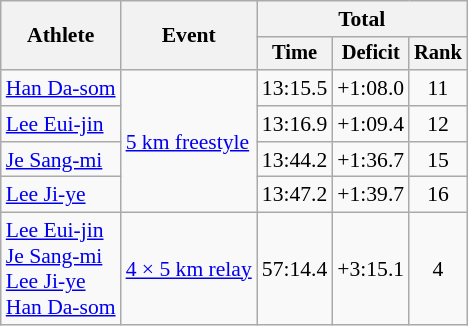<table class="wikitable" style="font-size:90%">
<tr>
<th rowspan=2>Athlete</th>
<th rowspan=2>Event</th>
<th colspan=3>Total</th>
</tr>
<tr style="font-size: 95%">
<th>Time</th>
<th>Deficit</th>
<th>Rank</th>
</tr>
<tr align=center>
<td align=left><a href='#'>Han Da-som</a></td>
<td align=left rowspan=4><a href='#'>5 km freestyle</a></td>
<td>13:15.5</td>
<td>+1:08.0</td>
<td>11</td>
</tr>
<tr align=center>
<td align=left><a href='#'>Lee Eui-jin</a></td>
<td>13:16.9</td>
<td>+1:09.4</td>
<td>12</td>
</tr>
<tr align=center>
<td align=left><a href='#'>Je Sang-mi</a></td>
<td>13:44.2</td>
<td>+1:36.7</td>
<td>15</td>
</tr>
<tr align=center>
<td align=left><a href='#'>Lee Ji-ye</a></td>
<td>13:47.2</td>
<td>+1:39.7</td>
<td>16</td>
</tr>
<tr align=center>
<td align=left><a href='#'>Lee Eui-jin</a><br><a href='#'>Je Sang-mi</a><br><a href='#'>Lee Ji-ye</a><br><a href='#'>Han Da-som</a></td>
<td align=left><a href='#'>4 × 5 km relay</a></td>
<td>57:14.4</td>
<td>+3:15.1</td>
<td>4</td>
</tr>
</table>
